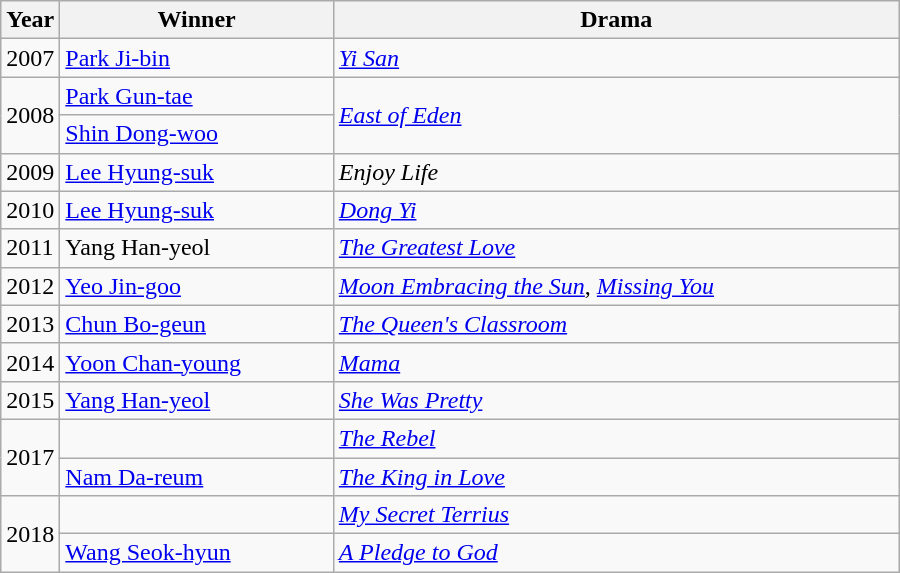<table class="wikitable" style="width:600px">
<tr>
<th width=10>Year</th>
<th>Winner</th>
<th>Drama</th>
</tr>
<tr>
<td>2007</td>
<td><a href='#'>Park Ji-bin</a></td>
<td><em><a href='#'>Yi San</a></em></td>
</tr>
<tr>
<td rowspan=2>2008</td>
<td><a href='#'>Park Gun-tae</a></td>
<td rowspan=2><em><a href='#'>East of Eden</a></em></td>
</tr>
<tr>
<td><a href='#'>Shin Dong-woo</a></td>
</tr>
<tr>
<td>2009</td>
<td><a href='#'>Lee Hyung-suk</a></td>
<td><em>Enjoy Life</em></td>
</tr>
<tr>
<td>2010</td>
<td><a href='#'>Lee Hyung-suk</a></td>
<td><em><a href='#'>Dong Yi</a></em></td>
</tr>
<tr>
<td>2011</td>
<td>Yang Han-yeol</td>
<td><em><a href='#'>The Greatest Love</a></em></td>
</tr>
<tr>
<td>2012</td>
<td><a href='#'>Yeo Jin-goo</a></td>
<td><em><a href='#'>Moon Embracing the Sun</a></em>, <em><a href='#'>Missing You</a></em></td>
</tr>
<tr>
<td>2013</td>
<td><a href='#'>Chun Bo-geun</a></td>
<td><em><a href='#'>The Queen's Classroom</a></em></td>
</tr>
<tr>
<td>2014</td>
<td><a href='#'>Yoon Chan-young</a></td>
<td><em><a href='#'>Mama</a></em></td>
</tr>
<tr>
<td>2015</td>
<td><a href='#'>Yang Han-yeol</a></td>
<td><em><a href='#'>She Was Pretty</a></em></td>
</tr>
<tr>
<td rowspan=2>2017</td>
<td></td>
<td><em><a href='#'>The Rebel</a></em></td>
</tr>
<tr>
<td><a href='#'>Nam Da-reum</a></td>
<td><em><a href='#'>The King in Love</a></em></td>
</tr>
<tr>
<td rowspan=2>2018</td>
<td></td>
<td><em><a href='#'>My Secret Terrius</a></em></td>
</tr>
<tr>
<td><a href='#'>Wang Seok-hyun</a></td>
<td><em><a href='#'>A Pledge to God</a></em></td>
</tr>
</table>
